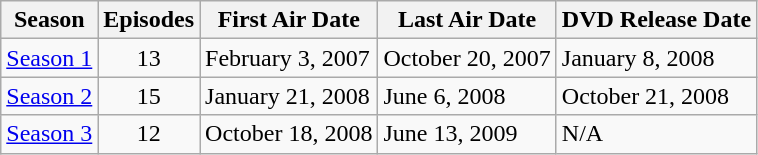<table class="sortable wikitable">
<tr>
<th>Season</th>
<th>Episodes</th>
<th>First Air Date</th>
<th>Last Air Date</th>
<th>DVD Release Date</th>
</tr>
<tr>
<td><a href='#'>Season 1</a></td>
<td align="center">13</td>
<td>February 3, 2007</td>
<td>October 20, 2007</td>
<td>January 8, 2008</td>
</tr>
<tr>
<td><a href='#'>Season 2</a></td>
<td align="center">15</td>
<td>January 21, 2008</td>
<td>June 6, 2008</td>
<td>October 21, 2008</td>
</tr>
<tr>
<td><a href='#'>Season 3</a></td>
<td align="center">12</td>
<td>October 18, 2008</td>
<td>June 13, 2009</td>
<td>N/A</td>
</tr>
</table>
